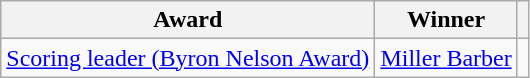<table class="wikitable">
<tr>
<th>Award</th>
<th>Winner</th>
<th></th>
</tr>
<tr>
<td><a href='#'>Scoring leader (Byron Nelson Award)</a></td>
<td> <a href='#'>Miller Barber</a></td>
<td></td>
</tr>
</table>
